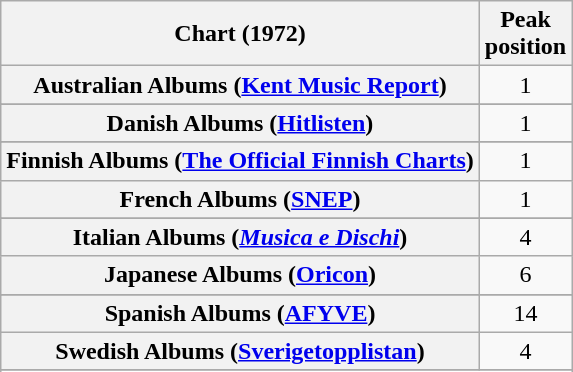<table class="wikitable sortable plainrowheaders">
<tr>
<th>Chart (1972)</th>
<th>Peak<br>position</th>
</tr>
<tr>
<th scope="row">Australian Albums (<a href='#'>Kent Music Report</a>)</th>
<td align="center">1</td>
</tr>
<tr>
</tr>
<tr>
</tr>
<tr>
<th scope="row">Danish Albums (<a href='#'>Hitlisten</a>)</th>
<td align="center">1</td>
</tr>
<tr>
</tr>
<tr>
<th scope="row">Finnish Albums (<a href='#'>The Official Finnish Charts</a>)</th>
<td align="center">1</td>
</tr>
<tr>
<th scope="row">French Albums (<a href='#'>SNEP</a>)</th>
<td align="center">1</td>
</tr>
<tr>
</tr>
<tr>
<th scope="row">Italian Albums (<em><a href='#'>Musica e Dischi</a></em>)</th>
<td align="center">4</td>
</tr>
<tr>
<th scope="row">Japanese Albums (<a href='#'>Oricon</a>)</th>
<td align="center">6</td>
</tr>
<tr>
</tr>
<tr>
<th scope="row">Spanish Albums (<a href='#'>AFYVE</a>)</th>
<td align="center">14</td>
</tr>
<tr>
<th scope="row">Swedish Albums (<a href='#'>Sverigetopplistan</a>)</th>
<td align="center">4</td>
</tr>
<tr>
</tr>
<tr>
</tr>
</table>
